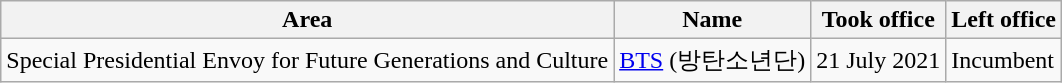<table class="wikitable">
<tr>
<th>Area</th>
<th>Name</th>
<th>Took office</th>
<th>Left office</th>
</tr>
<tr>
<td>Special Presidential Envoy for Future Generations and Culture</td>
<td><a href='#'>BTS</a> (방탄소년단)</td>
<td>21 July 2021</td>
<td>Incumbent</td>
</tr>
</table>
